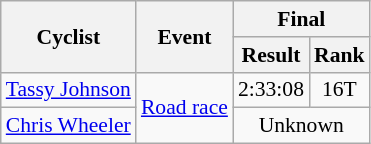<table class=wikitable style="font-size:90%">
<tr>
<th rowspan=2>Cyclist</th>
<th rowspan=2>Event</th>
<th colspan=2>Final</th>
</tr>
<tr>
<th>Result</th>
<th>Rank</th>
</tr>
<tr>
<td><a href='#'>Tassy Johnson</a></td>
<td rowspan=2><a href='#'>Road race</a></td>
<td align=center>2:33:08</td>
<td align=center>16T</td>
</tr>
<tr>
<td><a href='#'>Chris Wheeler</a></td>
<td align=center colspan=2>Unknown</td>
</tr>
</table>
